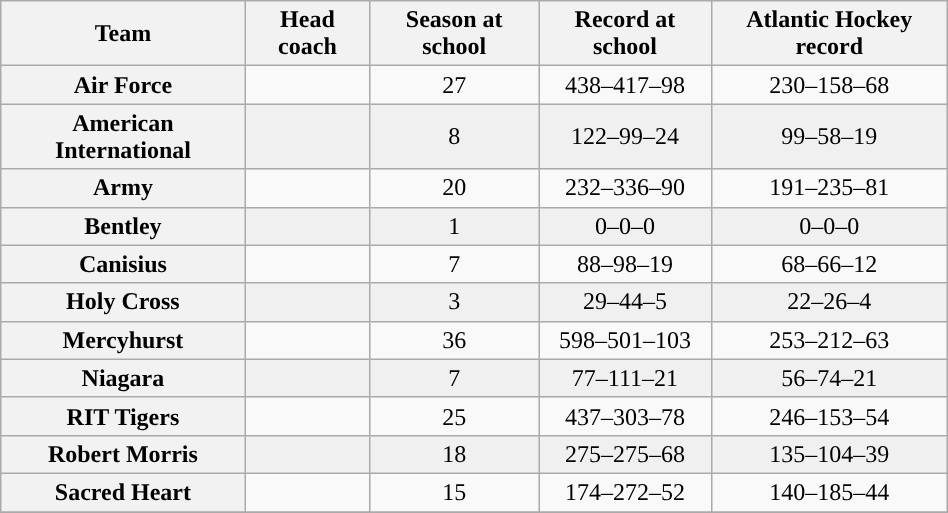<table class="wikitable sortable" style="text-align: center; "width=50%">
<tr>
<th>Team</th>
<th>Head coach</th>
<th>Season at school</th>
<th>Record at school</th>
<th>Atlantic Hockey record</th>
</tr>
<tr>
<th>Air Force</th>
<td></td>
<td>27</td>
<td>438–417–98</td>
<td>230–158–68</td>
</tr>
<tr bgcolor=f0f0f0>
<th>American International</th>
<td></td>
<td>8</td>
<td>122–99–24</td>
<td>99–58–19</td>
</tr>
<tr>
<th>Army</th>
<td></td>
<td>20</td>
<td>232–336–90</td>
<td>191–235–81</td>
</tr>
<tr bgcolor=f0f0f0>
<th>Bentley</th>
<td></td>
<td>1</td>
<td>0–0–0</td>
<td>0–0–0</td>
</tr>
<tr>
<th>Canisius</th>
<td></td>
<td>7</td>
<td>88–98–19</td>
<td>68–66–12</td>
</tr>
<tr bgcolor=f0f0f0>
<th>Holy Cross</th>
<td></td>
<td>3</td>
<td>29–44–5</td>
<td>22–26–4</td>
</tr>
<tr>
<th>Mercyhurst</th>
<td></td>
<td>36</td>
<td>598–501–103</td>
<td>253–212–63</td>
</tr>
<tr bgcolor=f0f0f0>
<th>Niagara</th>
<td></td>
<td>7</td>
<td>77–111–21</td>
<td>56–74–21</td>
</tr>
<tr>
<th>RIT Tigers</th>
<td></td>
<td>25</td>
<td>437–303–78</td>
<td>246–153–54</td>
</tr>
<tr bgcolor=f0f0f0>
<th>Robert Morris</th>
<td></td>
<td>18</td>
<td>275–275–68</td>
<td>135–104–39</td>
</tr>
<tr>
<th>Sacred Heart</th>
<td></td>
<td>15</td>
<td>174–272–52</td>
<td>140–185–44</td>
</tr>
<tr>
</tr>
</table>
